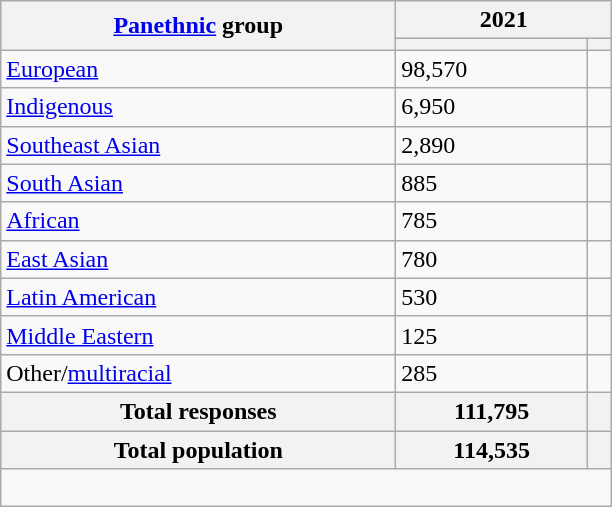<table class="wikitable collapsible sortable">
<tr>
<th rowspan="2"><a href='#'>Panethnic</a> group</th>
<th colspan="2">2021</th>
</tr>
<tr>
<th><a href='#'></a></th>
<th></th>
</tr>
<tr>
<td><a href='#'>European</a></td>
<td>98,570</td>
<td></td>
</tr>
<tr>
<td><a href='#'>Indigenous</a></td>
<td>6,950</td>
<td></td>
</tr>
<tr>
<td><a href='#'>Southeast Asian</a></td>
<td>2,890</td>
<td></td>
</tr>
<tr>
<td><a href='#'>South Asian</a></td>
<td>885</td>
<td></td>
</tr>
<tr>
<td><a href='#'>African</a></td>
<td>785</td>
<td></td>
</tr>
<tr>
<td><a href='#'>East Asian</a></td>
<td>780</td>
<td></td>
</tr>
<tr>
<td><a href='#'>Latin American</a></td>
<td>530</td>
<td></td>
</tr>
<tr>
<td><a href='#'>Middle Eastern</a></td>
<td>125</td>
<td></td>
</tr>
<tr>
<td>Other/<a href='#'>multiracial</a></td>
<td>285</td>
<td></td>
</tr>
<tr>
<th>Total responses</th>
<th>111,795</th>
<th></th>
</tr>
<tr class="sortbottom">
<th>Total population</th>
<th>114,535</th>
<th></th>
</tr>
<tr class="sortbottom">
<td colspan="15" style="width: 25em;"><br></td>
</tr>
</table>
